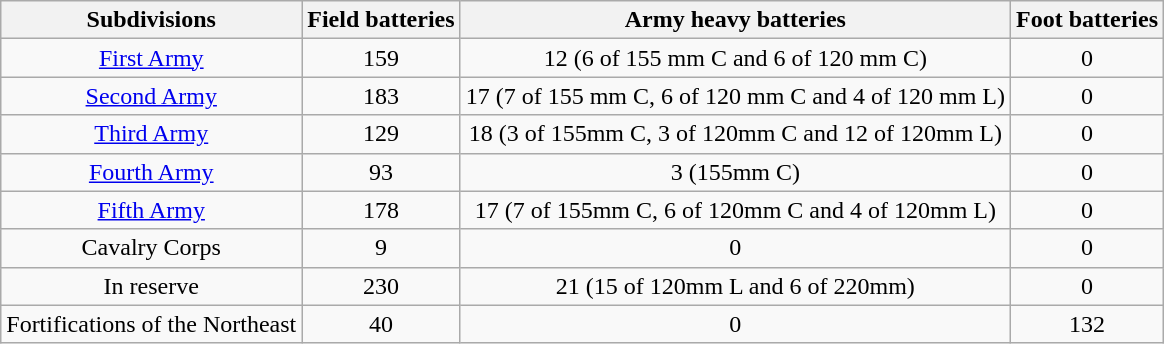<table class="wikitable sortable center" style="text-align:center;">
<tr>
<th>Subdivisions</th>
<th>Field batteries</th>
<th>Army heavy batteries</th>
<th>Foot batteries</th>
</tr>
<tr>
<td><a href='#'>First Army</a></td>
<td>159</td>
<td>12 (6 of 155 mm C and 6 of 120 mm C)</td>
<td>0</td>
</tr>
<tr>
<td><a href='#'>Second Army</a></td>
<td>183</td>
<td>17 (7 of 155 mm C, 6 of 120 mm C and 4 of 120 mm L)</td>
<td>0</td>
</tr>
<tr>
<td><a href='#'>Third Army</a></td>
<td>129</td>
<td>18 (3 of 155mm C, 3 of 120mm C and 12 of 120mm L)</td>
<td>0</td>
</tr>
<tr>
<td><a href='#'>Fourth Army</a></td>
<td>93</td>
<td>3 (155mm C)</td>
<td>0</td>
</tr>
<tr>
<td><a href='#'>Fifth Army</a></td>
<td>178</td>
<td>17 (7 of 155mm C, 6 of 120mm C and 4 of 120mm L)</td>
<td>0</td>
</tr>
<tr>
<td>Cavalry Corps</td>
<td>9</td>
<td>0</td>
<td>0</td>
</tr>
<tr>
<td>In reserve</td>
<td>230</td>
<td>21 (15 of 120mm L and 6 of 220mm)</td>
<td>0</td>
</tr>
<tr>
<td>Fortifications of the Northeast</td>
<td>40</td>
<td>0</td>
<td>132</td>
</tr>
</table>
